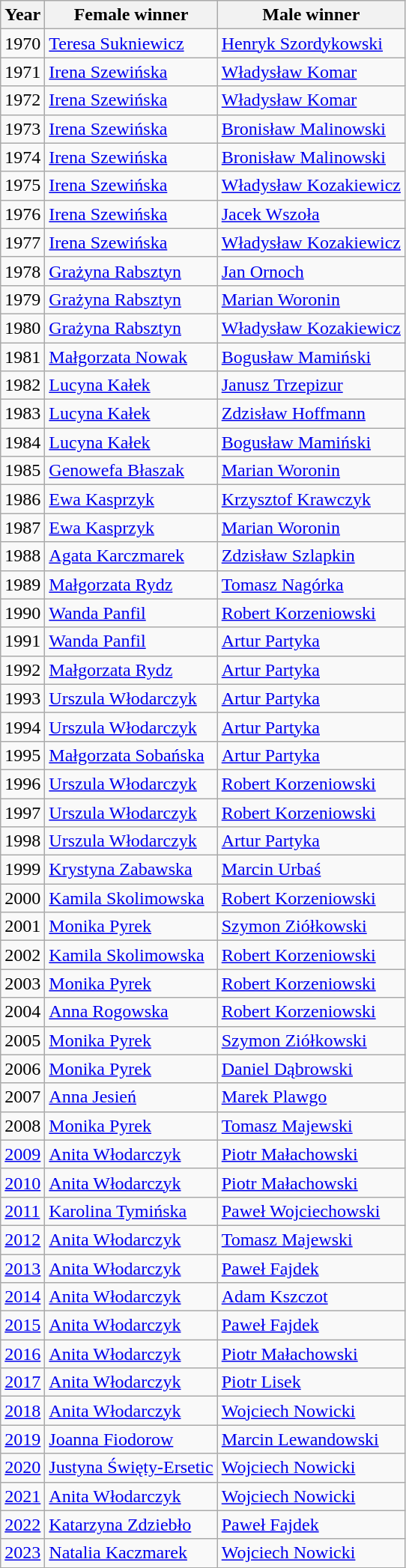<table class="wikitable sortable">
<tr>
<th>Year</th>
<th>Female winner</th>
<th>Male winner</th>
</tr>
<tr>
<td>1970</td>
<td><a href='#'>Teresa Sukniewicz</a></td>
<td><a href='#'>Henryk Szordykowski</a></td>
</tr>
<tr>
<td>1971</td>
<td><a href='#'>Irena Szewińska</a></td>
<td><a href='#'>Władysław Komar</a></td>
</tr>
<tr>
<td>1972</td>
<td><a href='#'>Irena Szewińska</a></td>
<td><a href='#'>Władysław Komar</a></td>
</tr>
<tr>
<td>1973</td>
<td><a href='#'>Irena Szewińska</a></td>
<td><a href='#'>Bronisław Malinowski</a></td>
</tr>
<tr>
<td>1974</td>
<td><a href='#'>Irena Szewińska</a></td>
<td><a href='#'>Bronisław Malinowski</a></td>
</tr>
<tr>
<td>1975</td>
<td><a href='#'>Irena Szewińska</a></td>
<td><a href='#'>Władysław Kozakiewicz</a></td>
</tr>
<tr>
<td>1976</td>
<td><a href='#'>Irena Szewińska</a></td>
<td><a href='#'>Jacek Wszoła</a></td>
</tr>
<tr>
<td>1977</td>
<td><a href='#'>Irena Szewińska</a></td>
<td><a href='#'>Władysław Kozakiewicz</a></td>
</tr>
<tr>
<td>1978</td>
<td><a href='#'>Grażyna Rabsztyn</a></td>
<td><a href='#'>Jan Ornoch</a></td>
</tr>
<tr>
<td>1979</td>
<td><a href='#'>Grażyna Rabsztyn</a></td>
<td><a href='#'>Marian Woronin</a></td>
</tr>
<tr>
<td>1980</td>
<td><a href='#'>Grażyna Rabsztyn</a></td>
<td><a href='#'>Władysław Kozakiewicz</a></td>
</tr>
<tr>
<td>1981</td>
<td><a href='#'>Małgorzata Nowak</a></td>
<td><a href='#'>Bogusław Mamiński</a></td>
</tr>
<tr>
<td>1982</td>
<td><a href='#'>Lucyna Kałek</a></td>
<td><a href='#'>Janusz Trzepizur</a></td>
</tr>
<tr>
<td>1983</td>
<td><a href='#'>Lucyna Kałek</a></td>
<td><a href='#'>Zdzisław Hoffmann</a></td>
</tr>
<tr>
<td>1984</td>
<td><a href='#'>Lucyna Kałek</a></td>
<td><a href='#'>Bogusław Mamiński</a></td>
</tr>
<tr>
<td>1985</td>
<td><a href='#'>Genowefa Błaszak</a></td>
<td><a href='#'>Marian Woronin</a></td>
</tr>
<tr>
<td>1986</td>
<td><a href='#'>Ewa Kasprzyk</a></td>
<td><a href='#'>Krzysztof Krawczyk</a></td>
</tr>
<tr>
<td>1987</td>
<td><a href='#'>Ewa Kasprzyk</a></td>
<td><a href='#'>Marian Woronin</a></td>
</tr>
<tr>
<td>1988</td>
<td><a href='#'>Agata Karczmarek</a></td>
<td><a href='#'>Zdzisław Szlapkin</a></td>
</tr>
<tr>
<td>1989</td>
<td><a href='#'>Małgorzata Rydz</a></td>
<td><a href='#'>Tomasz Nagórka</a></td>
</tr>
<tr>
<td>1990</td>
<td><a href='#'>Wanda Panfil</a></td>
<td><a href='#'>Robert Korzeniowski</a></td>
</tr>
<tr>
<td>1991</td>
<td><a href='#'>Wanda Panfil</a></td>
<td><a href='#'>Artur Partyka</a></td>
</tr>
<tr>
<td>1992</td>
<td><a href='#'>Małgorzata Rydz</a></td>
<td><a href='#'>Artur Partyka</a></td>
</tr>
<tr>
<td>1993</td>
<td><a href='#'>Urszula Włodarczyk</a></td>
<td><a href='#'>Artur Partyka</a></td>
</tr>
<tr>
<td>1994</td>
<td><a href='#'>Urszula Włodarczyk</a></td>
<td><a href='#'>Artur Partyka</a></td>
</tr>
<tr>
<td>1995</td>
<td><a href='#'>Małgorzata Sobańska</a></td>
<td><a href='#'>Artur Partyka</a></td>
</tr>
<tr>
<td>1996</td>
<td><a href='#'>Urszula Włodarczyk</a></td>
<td><a href='#'>Robert Korzeniowski</a></td>
</tr>
<tr>
<td>1997</td>
<td><a href='#'>Urszula Włodarczyk</a></td>
<td><a href='#'>Robert Korzeniowski</a></td>
</tr>
<tr>
<td>1998</td>
<td><a href='#'>Urszula Włodarczyk</a></td>
<td><a href='#'>Artur Partyka</a></td>
</tr>
<tr>
<td>1999</td>
<td><a href='#'>Krystyna Zabawska</a></td>
<td><a href='#'>Marcin Urbaś</a></td>
</tr>
<tr>
<td>2000</td>
<td><a href='#'>Kamila Skolimowska</a></td>
<td><a href='#'>Robert Korzeniowski</a></td>
</tr>
<tr>
<td>2001</td>
<td><a href='#'>Monika Pyrek</a></td>
<td><a href='#'>Szymon Ziółkowski</a></td>
</tr>
<tr>
<td>2002</td>
<td><a href='#'>Kamila Skolimowska</a></td>
<td><a href='#'>Robert Korzeniowski</a></td>
</tr>
<tr>
<td>2003</td>
<td><a href='#'>Monika Pyrek</a></td>
<td><a href='#'>Robert Korzeniowski</a></td>
</tr>
<tr>
<td>2004</td>
<td><a href='#'>Anna Rogowska</a></td>
<td><a href='#'>Robert Korzeniowski</a></td>
</tr>
<tr>
<td>2005</td>
<td><a href='#'>Monika Pyrek</a></td>
<td><a href='#'>Szymon Ziółkowski</a></td>
</tr>
<tr>
<td>2006</td>
<td><a href='#'>Monika Pyrek</a></td>
<td><a href='#'>Daniel Dąbrowski</a></td>
</tr>
<tr>
<td>2007</td>
<td><a href='#'>Anna Jesień</a></td>
<td><a href='#'>Marek Plawgo</a></td>
</tr>
<tr>
<td>2008</td>
<td><a href='#'>Monika Pyrek</a></td>
<td><a href='#'>Tomasz Majewski</a></td>
</tr>
<tr>
<td><a href='#'>2009</a></td>
<td><a href='#'>Anita Włodarczyk</a></td>
<td><a href='#'>Piotr Małachowski</a></td>
</tr>
<tr>
<td><a href='#'>2010</a></td>
<td><a href='#'>Anita Włodarczyk</a></td>
<td><a href='#'>Piotr Małachowski</a></td>
</tr>
<tr>
<td><a href='#'>2011</a></td>
<td><a href='#'>Karolina Tymińska</a></td>
<td><a href='#'>Paweł Wojciechowski</a></td>
</tr>
<tr>
<td><a href='#'>2012</a></td>
<td><a href='#'>Anita Włodarczyk</a></td>
<td><a href='#'>Tomasz Majewski</a></td>
</tr>
<tr>
<td><a href='#'>2013</a></td>
<td><a href='#'>Anita Włodarczyk</a></td>
<td><a href='#'>Paweł Fajdek</a></td>
</tr>
<tr>
<td><a href='#'>2014</a></td>
<td><a href='#'>Anita Włodarczyk</a></td>
<td><a href='#'>Adam Kszczot</a></td>
</tr>
<tr>
<td><a href='#'>2015</a></td>
<td><a href='#'>Anita Włodarczyk</a></td>
<td><a href='#'>Paweł Fajdek</a></td>
</tr>
<tr>
<td><a href='#'>2016</a></td>
<td><a href='#'>Anita Włodarczyk</a></td>
<td><a href='#'>Piotr Małachowski</a></td>
</tr>
<tr>
<td><a href='#'>2017</a></td>
<td><a href='#'>Anita Włodarczyk</a></td>
<td><a href='#'>Piotr Lisek</a></td>
</tr>
<tr>
<td><a href='#'>2018</a></td>
<td><a href='#'>Anita Włodarczyk</a></td>
<td><a href='#'>Wojciech Nowicki</a></td>
</tr>
<tr>
<td><a href='#'>2019</a></td>
<td><a href='#'>Joanna Fiodorow</a></td>
<td><a href='#'>Marcin Lewandowski</a></td>
</tr>
<tr>
<td><a href='#'>2020</a></td>
<td><a href='#'>Justyna Święty-Ersetic</a></td>
<td><a href='#'>Wojciech Nowicki</a></td>
</tr>
<tr>
<td><a href='#'>2021</a></td>
<td><a href='#'>Anita Włodarczyk</a></td>
<td><a href='#'>Wojciech Nowicki</a></td>
</tr>
<tr>
<td><a href='#'>2022</a></td>
<td><a href='#'>Katarzyna Zdziebło</a></td>
<td><a href='#'>Paweł Fajdek</a></td>
</tr>
<tr>
<td><a href='#'>2023</a></td>
<td><a href='#'>Natalia Kaczmarek</a></td>
<td><a href='#'>Wojciech Nowicki</a></td>
</tr>
</table>
